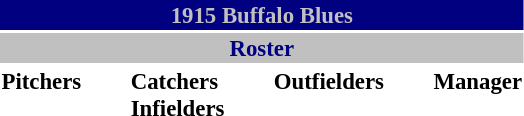<table class="toccolours" style="font-size: 95%;">
<tr>
<th colspan="10" style="background-color: navy; color: #C0C0C0; text-align: center;">1915 Buffalo Blues</th>
</tr>
<tr>
<td colspan="10" style="background-color:#C0C0C0; color: navy; text-align: center;"><strong>Roster</strong></td>
</tr>
<tr>
<td valign="top"><strong>Pitchers</strong><br>









</td>
<td width="25px"></td>
<td valign="top"><strong>Catchers</strong><br>


<strong>Infielders</strong>






</td>
<td width="25px"></td>
<td valign="top"><strong>Outfielders</strong><br>





</td>
<td width="25px"></td>
<td valign="top"><strong>Manager</strong><br>

</td>
</tr>
</table>
